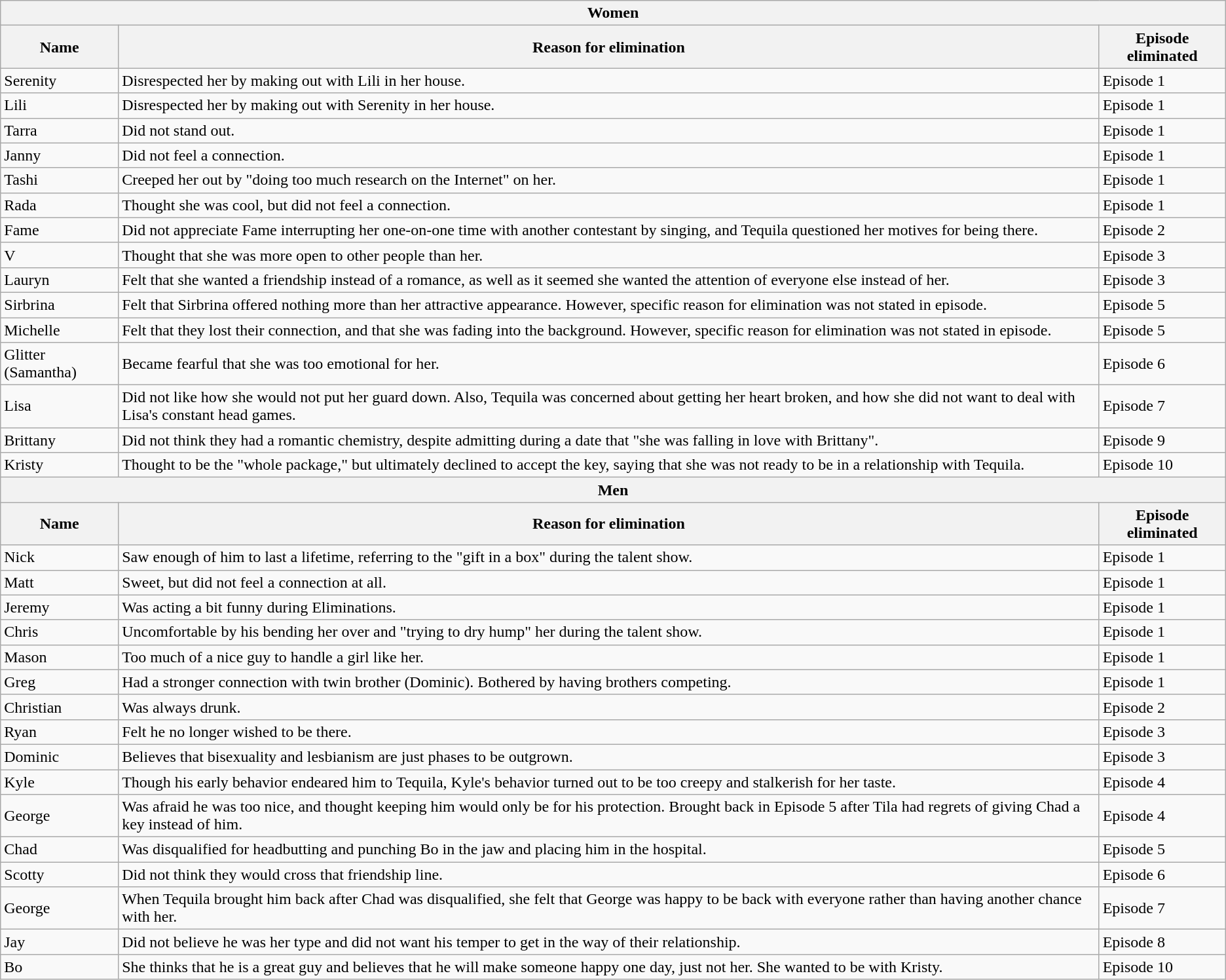<table class="wikitable">
<tr>
<th colspan=3>Women</th>
</tr>
<tr>
<th>Name</th>
<th>Reason for elimination</th>
<th>Episode eliminated</th>
</tr>
<tr>
<td>Serenity</td>
<td>Disrespected her by making out with Lili in her house.</td>
<td>Episode 1</td>
</tr>
<tr>
<td>Lili</td>
<td>Disrespected her by making out with Serenity in her house.</td>
<td>Episode 1</td>
</tr>
<tr>
<td>Tarra</td>
<td>Did not stand out.</td>
<td>Episode 1</td>
</tr>
<tr>
<td>Janny</td>
<td>Did not feel a connection.</td>
<td>Episode 1</td>
</tr>
<tr>
<td>Tashi</td>
<td>Creeped her out by "doing too much research on the Internet" on her.</td>
<td>Episode 1</td>
</tr>
<tr>
<td>Rada</td>
<td>Thought she was cool, but did not feel a connection.</td>
<td>Episode 1</td>
</tr>
<tr>
<td>Fame</td>
<td>Did not appreciate Fame interrupting her one-on-one time with another contestant by singing, and Tequila questioned her motives for being there.</td>
<td>Episode 2</td>
</tr>
<tr>
<td>V</td>
<td>Thought that she was more open to other people than her.</td>
<td>Episode 3</td>
</tr>
<tr>
<td>Lauryn</td>
<td>Felt that she wanted a friendship instead of a romance, as well as it seemed she wanted the attention of everyone else instead of her.</td>
<td>Episode 3</td>
</tr>
<tr>
<td>Sirbrina</td>
<td>Felt that Sirbrina offered nothing more than her attractive appearance. However, specific reason for elimination was not stated in episode.</td>
<td>Episode 5</td>
</tr>
<tr>
<td>Michelle</td>
<td>Felt that they lost their connection, and that she was fading into the background. However, specific reason for elimination was not stated in episode.</td>
<td>Episode 5</td>
</tr>
<tr>
<td>Glitter (Samantha)</td>
<td>Became fearful that she was too emotional for her.</td>
<td>Episode 6</td>
</tr>
<tr>
<td>Lisa</td>
<td>Did not like how she would not put her guard down. Also, Tequila was concerned about getting her heart broken, and how she did not want to deal with Lisa's constant head games.</td>
<td>Episode 7</td>
</tr>
<tr>
<td>Brittany</td>
<td>Did not think they had a romantic chemistry, despite admitting during a date that "she was falling in love with Brittany".</td>
<td>Episode 9</td>
</tr>
<tr>
<td>Kristy </td>
<td>Thought to be the "whole package," but ultimately declined to accept the key, saying that she was not ready to be in a relationship with Tequila.</td>
<td>Episode 10</td>
</tr>
<tr>
<th colspan=4>Men</th>
</tr>
<tr>
<th>Name</th>
<th>Reason for elimination</th>
<th>Episode eliminated</th>
</tr>
<tr>
<td>Nick</td>
<td>Saw enough of him to last a lifetime, referring to the "gift in a box" during the talent show.</td>
<td>Episode 1</td>
</tr>
<tr>
<td>Matt</td>
<td>Sweet, but did not feel a connection at all.</td>
<td>Episode 1</td>
</tr>
<tr>
<td>Jeremy</td>
<td>Was acting a bit funny during Eliminations.</td>
<td>Episode 1</td>
</tr>
<tr>
<td>Chris</td>
<td>Uncomfortable by his bending her over and "trying to dry hump" her during the talent show.</td>
<td>Episode 1</td>
</tr>
<tr>
<td>Mason</td>
<td>Too much of a nice guy to handle a girl like her.</td>
<td>Episode 1</td>
</tr>
<tr>
<td>Greg</td>
<td>Had a stronger connection with twin brother (Dominic). Bothered by having brothers competing.</td>
<td>Episode 1</td>
</tr>
<tr>
<td>Christian</td>
<td>Was always drunk.</td>
<td>Episode 2</td>
</tr>
<tr>
<td>Ryan</td>
<td>Felt he no longer wished to be there.</td>
<td>Episode 3</td>
</tr>
<tr>
<td>Dominic</td>
<td>Believes that bisexuality and lesbianism are just phases to be outgrown.</td>
<td>Episode 3</td>
</tr>
<tr>
<td>Kyle</td>
<td>Though his early behavior endeared him to Tequila, Kyle's behavior turned out to be too creepy and stalkerish for her taste.</td>
<td>Episode 4</td>
</tr>
<tr>
<td>George</td>
<td>Was afraid he was too nice, and thought keeping him would only be for his protection. Brought back in Episode 5 after Tila had regrets of giving Chad a key instead of him.</td>
<td>Episode 4</td>
</tr>
<tr>
<td>Chad </td>
<td>Was disqualified for headbutting and punching Bo in the jaw and placing him in the hospital.</td>
<td>Episode 5</td>
</tr>
<tr>
<td>Scotty</td>
<td>Did not think they would cross that friendship line.</td>
<td>Episode 6</td>
</tr>
<tr>
<td>George</td>
<td>When Tequila brought him back after Chad was disqualified, she felt that George was happy to be back with everyone rather than having another chance with her.</td>
<td>Episode 7</td>
</tr>
<tr>
<td>Jay</td>
<td>Did not believe he was her type and did not want his temper to get in the way of their relationship.</td>
<td>Episode 8</td>
</tr>
<tr>
<td>Bo</td>
<td>She thinks that he is a great guy and believes that he will make someone happy one day, just not her. She wanted to be with Kristy.</td>
<td>Episode 10</td>
</tr>
</table>
